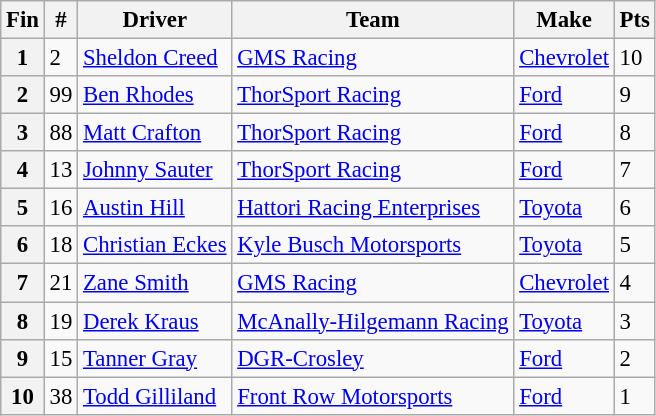<table class="wikitable" style="font-size:95%">
<tr>
<th>Fin</th>
<th>#</th>
<th>Driver</th>
<th>Team</th>
<th>Make</th>
<th>Pts</th>
</tr>
<tr>
<th>1</th>
<td>2</td>
<td><a href='#'>Sheldon Creed</a></td>
<td><a href='#'>GMS Racing</a></td>
<td><a href='#'>Chevrolet</a></td>
<td>10</td>
</tr>
<tr>
<th>2</th>
<td>99</td>
<td><a href='#'>Ben Rhodes</a></td>
<td><a href='#'>ThorSport Racing</a></td>
<td><a href='#'>Ford</a></td>
<td>9</td>
</tr>
<tr>
<th>3</th>
<td>88</td>
<td><a href='#'>Matt Crafton</a></td>
<td><a href='#'>ThorSport Racing</a></td>
<td><a href='#'>Ford</a></td>
<td>8</td>
</tr>
<tr>
<th>4</th>
<td>13</td>
<td><a href='#'>Johnny Sauter</a></td>
<td><a href='#'>ThorSport Racing</a></td>
<td><a href='#'>Ford</a></td>
<td>7</td>
</tr>
<tr>
<th>5</th>
<td>16</td>
<td><a href='#'>Austin Hill</a></td>
<td><a href='#'>Hattori Racing Enterprises</a></td>
<td><a href='#'>Toyota</a></td>
<td>6</td>
</tr>
<tr>
<th>6</th>
<td>18</td>
<td><a href='#'>Christian Eckes</a></td>
<td><a href='#'>Kyle Busch Motorsports</a></td>
<td><a href='#'>Toyota</a></td>
<td>5</td>
</tr>
<tr>
<th>7</th>
<td>21</td>
<td><a href='#'>Zane Smith</a></td>
<td><a href='#'>GMS Racing</a></td>
<td><a href='#'>Chevrolet</a></td>
<td>4</td>
</tr>
<tr>
<th>8</th>
<td>19</td>
<td><a href='#'>Derek Kraus</a></td>
<td><a href='#'>McAnally-Hilgemann Racing</a></td>
<td><a href='#'>Toyota</a></td>
<td>3</td>
</tr>
<tr>
<th>9</th>
<td>15</td>
<td><a href='#'>Tanner Gray</a></td>
<td><a href='#'>DGR-Crosley</a></td>
<td><a href='#'>Ford</a></td>
<td>2</td>
</tr>
<tr>
<th>10</th>
<td>38</td>
<td><a href='#'>Todd Gilliland</a></td>
<td><a href='#'>Front Row Motorsports</a></td>
<td><a href='#'>Ford</a></td>
<td>1</td>
</tr>
</table>
